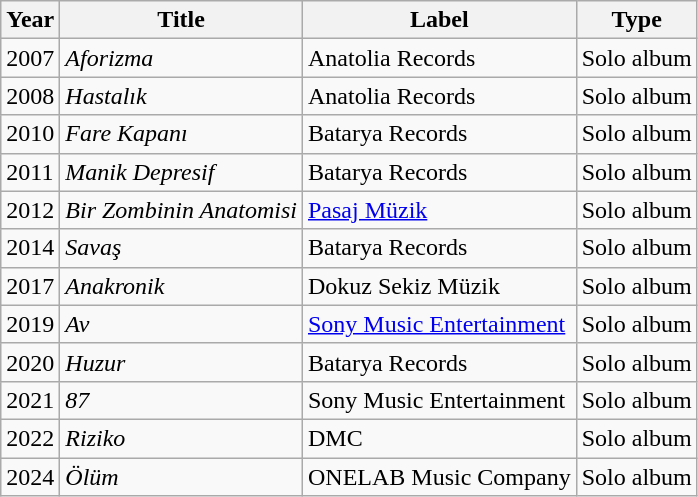<table class="wikitable">
<tr>
<th>Year</th>
<th>Title</th>
<th>Label</th>
<th>Type</th>
</tr>
<tr>
<td>2007</td>
<td><em>Aforizma</em></td>
<td>Anatolia Records</td>
<td>Solo album</td>
</tr>
<tr>
<td>2008</td>
<td><em>Hastalık</em></td>
<td>Anatolia Records</td>
<td>Solo album</td>
</tr>
<tr>
<td>2010</td>
<td><em>Fare Kapanı</em></td>
<td>Batarya Records</td>
<td>Solo album</td>
</tr>
<tr>
<td>2011</td>
<td><em>Manik Depresif</em></td>
<td>Batarya Records</td>
<td>Solo album</td>
</tr>
<tr>
<td>2012</td>
<td><em>Bir Zombinin Anatomisi</em></td>
<td><a href='#'>Pasaj Müzik</a></td>
<td>Solo album</td>
</tr>
<tr>
<td>2014</td>
<td><em>Savaş</em></td>
<td>Batarya Records</td>
<td>Solo album</td>
</tr>
<tr>
<td>2017</td>
<td><em>Anakronik</em></td>
<td>Dokuz Sekiz Müzik</td>
<td>Solo album</td>
</tr>
<tr>
<td>2019</td>
<td><em>Av</em></td>
<td><a href='#'>Sony Music Entertainment</a></td>
<td>Solo album</td>
</tr>
<tr>
<td>2020</td>
<td><em>Huzur</em></td>
<td>Batarya Records</td>
<td>Solo album</td>
</tr>
<tr>
<td>2021</td>
<td><em>87</em></td>
<td>Sony Music Entertainment</td>
<td>Solo album</td>
</tr>
<tr>
<td>2022</td>
<td><em>Riziko</em></td>
<td>DMC</td>
<td>Solo album</td>
</tr>
<tr>
<td>2024</td>
<td><em>Ölüm</em></td>
<td>ONELAB Music Company</td>
<td>Solo album</td>
</tr>
</table>
